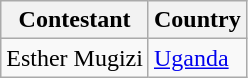<table class="wikitable">
<tr>
<th>Contestant</th>
<th>Country</th>
</tr>
<tr>
<td>Esther Mugizi</td>
<td><a href='#'>Uganda</a></td>
</tr>
</table>
